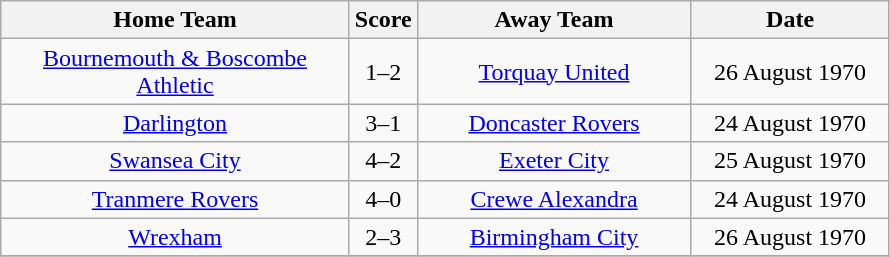<table class="wikitable" style="text-align:center;">
<tr>
<th width=225>Home Team</th>
<th width=20>Score</th>
<th width=175>Away Team</th>
<th width=125>Date</th>
</tr>
<tr>
<td><a href='#'>Bournemouth & Boscombe Athletic</a></td>
<td>1–2</td>
<td><a href='#'>Torquay United</a></td>
<td>26 August 1970</td>
</tr>
<tr>
<td><a href='#'>Darlington</a></td>
<td>3–1</td>
<td><a href='#'>Doncaster Rovers</a></td>
<td>24 August 1970</td>
</tr>
<tr>
<td><a href='#'>Swansea City</a></td>
<td>4–2</td>
<td><a href='#'>Exeter City</a></td>
<td>25 August 1970</td>
</tr>
<tr>
<td><a href='#'>Tranmere Rovers</a></td>
<td>4–0</td>
<td><a href='#'>Crewe Alexandra</a></td>
<td>24 August 1970</td>
</tr>
<tr>
<td><a href='#'>Wrexham</a></td>
<td>2–3</td>
<td><a href='#'>Birmingham City</a></td>
<td>26 August 1970</td>
</tr>
<tr>
</tr>
</table>
